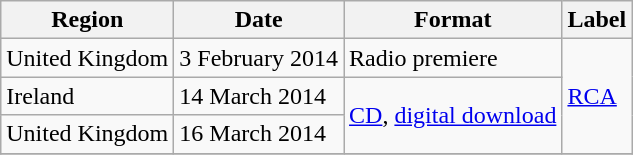<table class="wikitable">
<tr>
<th>Region</th>
<th>Date</th>
<th>Format</th>
<th>Label</th>
</tr>
<tr>
<td>United Kingdom</td>
<td>3 February 2014</td>
<td>Radio premiere</td>
<td rowspan="3"><a href='#'>RCA</a></td>
</tr>
<tr>
<td>Ireland</td>
<td>14 March 2014</td>
<td rowspan="2"><a href='#'>CD</a>, <a href='#'>digital download</a></td>
</tr>
<tr>
<td>United Kingdom</td>
<td>16 March 2014</td>
</tr>
<tr>
</tr>
</table>
